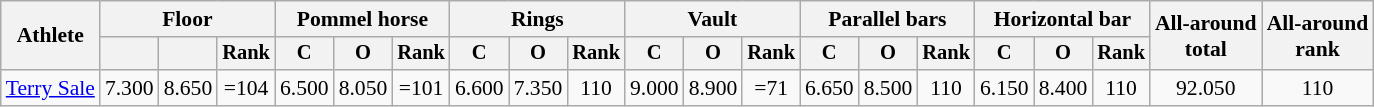<table class="wikitable" style="text-align:center; font-size:90%">
<tr>
<th rowspan=2>Athlete</th>
<th colspan=3>Floor</th>
<th colspan=3>Pommel horse</th>
<th colspan=3>Rings</th>
<th colspan=3>Vault</th>
<th colspan=3>Parallel bars</th>
<th colspan=3>Horizontal bar</th>
<th rowspan=2>All-around<br>total</th>
<th rowspan=2>All-around<br>rank</th>
</tr>
<tr style=font-size:95%>
<th></th>
<th></th>
<th>Rank</th>
<th>C</th>
<th>O</th>
<th>Rank</th>
<th>C</th>
<th>O</th>
<th>Rank</th>
<th>C</th>
<th>O</th>
<th>Rank</th>
<th>C</th>
<th>O</th>
<th>Rank</th>
<th>C</th>
<th>O</th>
<th>Rank</th>
</tr>
<tr>
<td align=left><a href='#'>Terry Sale</a></td>
<td>7.300</td>
<td>8.650</td>
<td>=104</td>
<td>6.500</td>
<td>8.050</td>
<td>=101</td>
<td>6.600</td>
<td>7.350</td>
<td>110</td>
<td>9.000</td>
<td>8.900</td>
<td>=71</td>
<td>6.650</td>
<td>8.500</td>
<td>110</td>
<td>6.150</td>
<td>8.400</td>
<td>110</td>
<td>92.050</td>
<td>110</td>
</tr>
</table>
